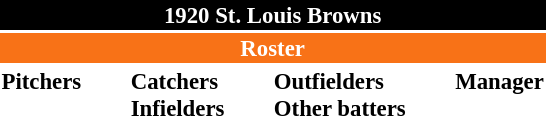<table class="toccolours" style="font-size: 95%;">
<tr>
<th colspan="10" style="background-color: black; color: white; text-align: center;">1920 St. Louis Browns</th>
</tr>
<tr>
<td colspan="10" style="background-color: #F87217; color: white; text-align: center;"><strong>Roster</strong></td>
</tr>
<tr>
<td valign="top"><strong>Pitchers</strong><br>














</td>
<td width="25px"></td>
<td valign="top"><strong>Catchers</strong><br>


<strong>Infielders</strong>










</td>
<td width="25px"></td>
<td valign="top"><strong>Outfielders</strong><br>





<strong>Other batters</strong>
</td>
<td width="25px"></td>
<td valign="top"><strong>Manager</strong><br></td>
</tr>
<tr>
</tr>
</table>
